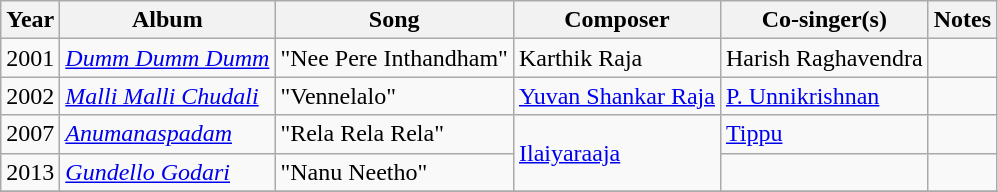<table class="wikitable sortable">
<tr>
<th scope="col">Year</th>
<th scope="col">Album</th>
<th scope="col">Song</th>
<th scope="col">Composer</th>
<th scope="col">Co-singer(s)</th>
<th scope="col" class="unsortable">Notes</th>
</tr>
<tr>
<td>2001</td>
<td><em><a href='#'>Dumm Dumm Dumm</a></em></td>
<td>"Nee Pere Inthandham"</td>
<td>Karthik Raja</td>
<td>Harish Raghavendra</td>
<td></td>
</tr>
<tr>
<td>2002</td>
<td><em><a href='#'>Malli Malli Chudali</a></em></td>
<td>"Vennelalo"</td>
<td><a href='#'>Yuvan Shankar Raja</a></td>
<td><a href='#'>P. Unnikrishnan</a></td>
<td></td>
</tr>
<tr>
<td>2007</td>
<td><em><a href='#'>Anumanaspadam</a></em></td>
<td>"Rela Rela Rela"</td>
<td rowspan="2"><a href='#'>Ilaiyaraaja</a></td>
<td><a href='#'>Tippu</a></td>
<td></td>
</tr>
<tr>
<td>2013</td>
<td><em><a href='#'>Gundello Godari</a></em></td>
<td>"Nanu Neetho"</td>
<td></td>
<td></td>
</tr>
<tr>
</tr>
</table>
